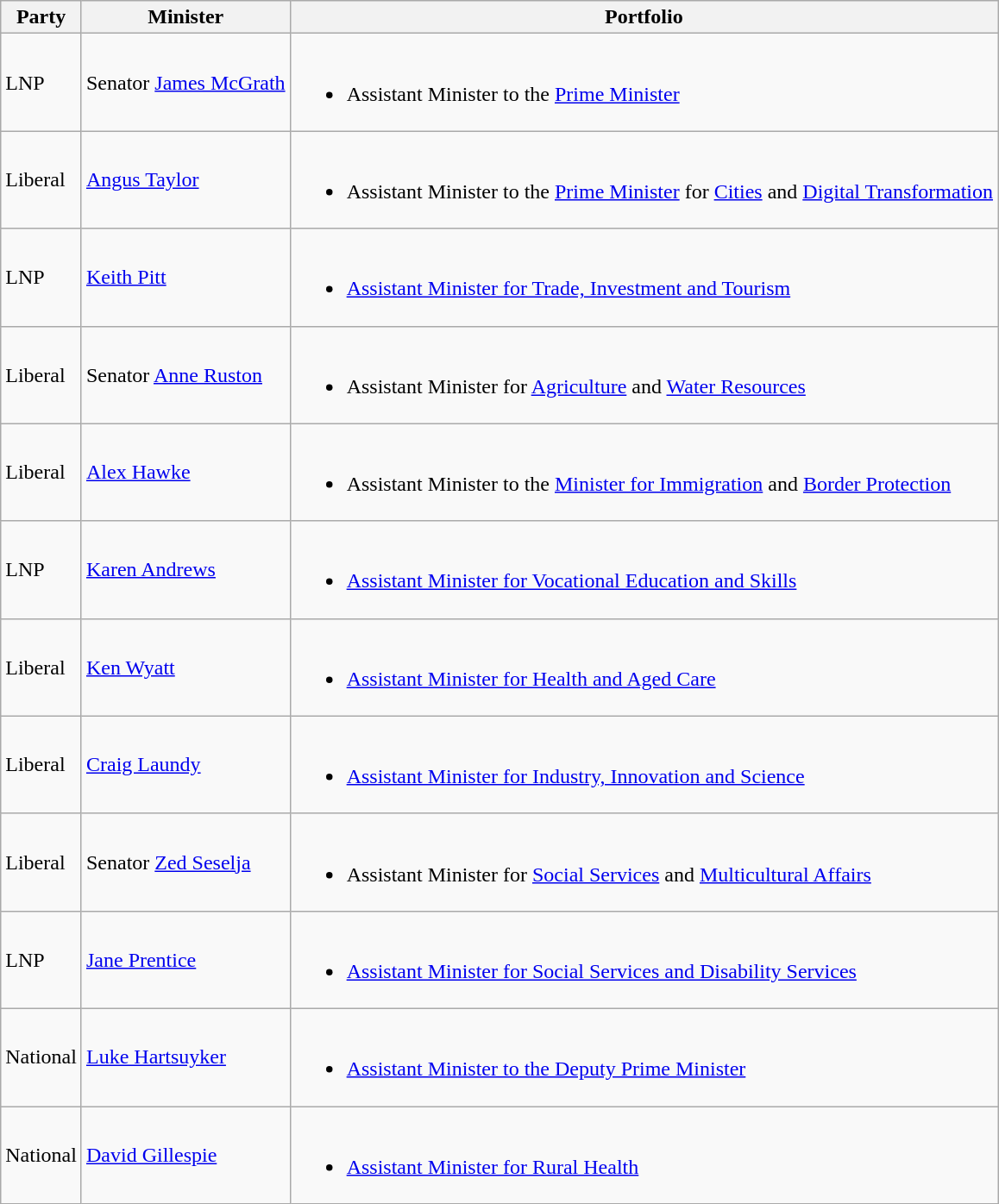<table class="wikitable sortable">
<tr>
<th>Party</th>
<th>Minister</th>
<th>Portfolio</th>
</tr>
<tr>
<td>LNP</td>
<td>Senator <a href='#'>James McGrath</a></td>
<td><br><ul><li>Assistant Minister to the <a href='#'>Prime Minister</a></li></ul></td>
</tr>
<tr>
<td>Liberal</td>
<td><a href='#'>Angus Taylor</a> </td>
<td><br><ul><li>Assistant Minister to the <a href='#'>Prime Minister</a> for <a href='#'>Cities</a> and <a href='#'>Digital Transformation</a></li></ul></td>
</tr>
<tr>
<td>LNP</td>
<td><a href='#'>Keith Pitt</a> </td>
<td><br><ul><li><a href='#'>Assistant Minister for Trade, Investment and Tourism</a></li></ul></td>
</tr>
<tr>
<td>Liberal</td>
<td>Senator <a href='#'>Anne Ruston</a></td>
<td><br><ul><li>Assistant Minister for <a href='#'>Agriculture</a> and <a href='#'>Water Resources</a></li></ul></td>
</tr>
<tr>
<td>Liberal</td>
<td><a href='#'>Alex Hawke</a> </td>
<td><br><ul><li>Assistant Minister to the <a href='#'>Minister for Immigration</a> and <a href='#'>Border Protection</a></li></ul></td>
</tr>
<tr>
<td>LNP</td>
<td><a href='#'>Karen Andrews</a> </td>
<td><br><ul><li><a href='#'>Assistant Minister for Vocational Education and Skills</a></li></ul></td>
</tr>
<tr>
<td>Liberal</td>
<td><a href='#'>Ken Wyatt</a> </td>
<td><br><ul><li><a href='#'>Assistant Minister for Health and Aged Care</a></li></ul></td>
</tr>
<tr>
<td>Liberal</td>
<td><a href='#'>Craig Laundy</a> </td>
<td><br><ul><li><a href='#'>Assistant Minister for Industry, Innovation and Science</a></li></ul></td>
</tr>
<tr>
<td>Liberal</td>
<td>Senator <a href='#'>Zed Seselja</a></td>
<td><br><ul><li>Assistant Minister for <a href='#'>Social Services</a> and <a href='#'>Multicultural Affairs</a></li></ul></td>
</tr>
<tr>
<td>LNP</td>
<td><a href='#'>Jane Prentice</a> </td>
<td><br><ul><li><a href='#'>Assistant Minister for Social Services and Disability Services</a></li></ul></td>
</tr>
<tr>
<td>National</td>
<td><a href='#'>Luke Hartsuyker</a> </td>
<td><br><ul><li><a href='#'>Assistant Minister to the Deputy Prime Minister</a></li></ul></td>
</tr>
<tr>
<td>National</td>
<td><a href='#'>David Gillespie</a> </td>
<td><br><ul><li><a href='#'>Assistant Minister for Rural Health</a></li></ul></td>
</tr>
</table>
